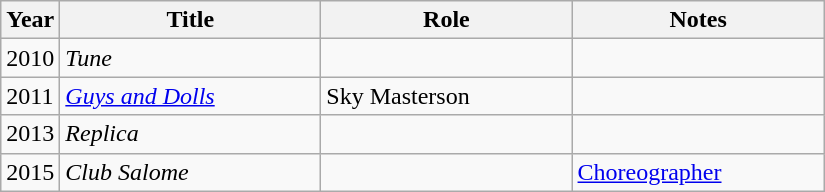<table class="wikitable" style="width:550px">
<tr>
<th width=10>Year</th>
<th>Title</th>
<th>Role</th>
<th>Notes</th>
</tr>
<tr>
<td>2010</td>
<td><em>Tune</em></td>
<td></td>
<td></td>
</tr>
<tr>
<td>2011</td>
<td><em><a href='#'>Guys and Dolls</a></em></td>
<td>Sky Masterson</td>
<td></td>
</tr>
<tr>
<td>2013</td>
<td><em>Replica</em></td>
<td></td>
<td></td>
</tr>
<tr>
<td>2015</td>
<td><em>Club Salome</em></td>
<td></td>
<td><a href='#'>Choreographer</a></td>
</tr>
</table>
